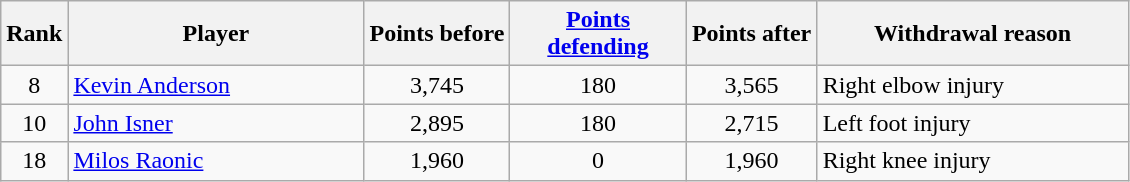<table class="wikitable collapsible uncollapsed">
<tr>
<th style="width:30px;">Rank</th>
<th style="width:190px;">Player</th>
<th style="width:90px;">Points before</th>
<th style="width:110px;"><a href='#'>Points defending</a></th>
<th style="width:80px;">Points after</th>
<th style="width:200px;">Withdrawal reason</th>
</tr>
<tr>
<td style="text-align:center;">8</td>
<td> <a href='#'>Kevin Anderson</a></td>
<td style="text-align:center;">3,745</td>
<td style="text-align:center;">180</td>
<td style="text-align:center;">3,565</td>
<td>Right elbow injury</td>
</tr>
<tr>
<td style="text-align:center;">10</td>
<td> <a href='#'>John Isner</a></td>
<td style="text-align:center;">2,895</td>
<td style="text-align:center;">180</td>
<td style="text-align:center;">2,715</td>
<td>Left foot injury</td>
</tr>
<tr>
<td style="text-align:center;">18</td>
<td> <a href='#'>Milos Raonic</a></td>
<td style="text-align:center;">1,960</td>
<td style="text-align:center;">0</td>
<td style="text-align:center;">1,960</td>
<td>Right knee injury</td>
</tr>
</table>
